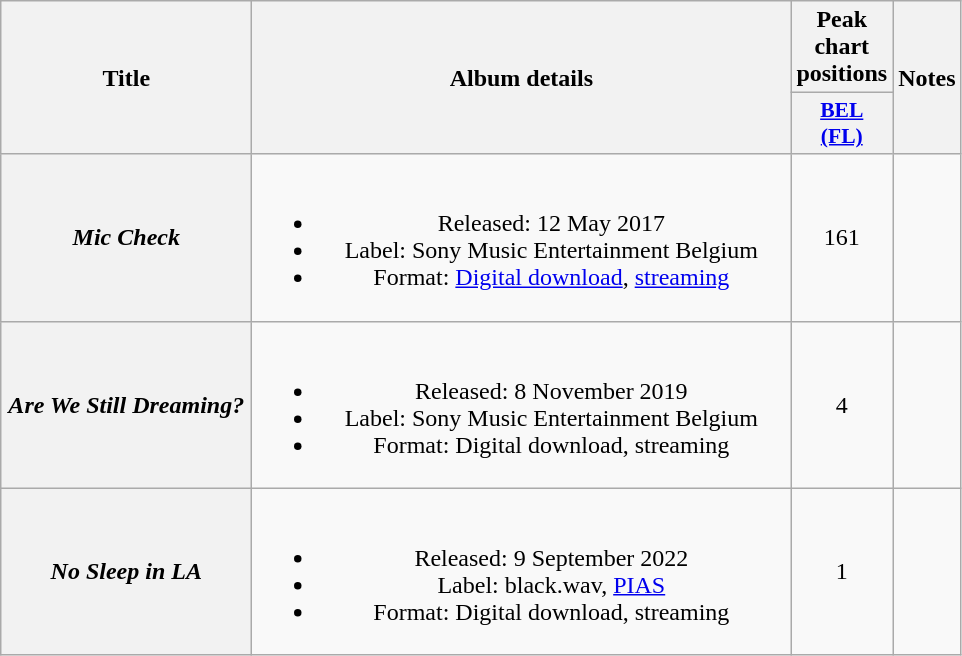<table class="wikitable plainrowheaders" style="text-align:center;">
<tr>
<th scope="col" rowspan="2" style="width:10em;">Title</th>
<th scope="col" rowspan="2" style="width:22em;">Album details</th>
<th scope="col" colspan="1">Peak chart positions</th>
<th rowspan="2">Notes</th>
</tr>
<tr>
<th scope="col" style="width:2.5em;font-size:90%;"><a href='#'>BEL<br>(FL)</a><br></th>
</tr>
<tr>
<th scope="row"><em>Mic Check</em></th>
<td><br><ul><li>Released: 12 May 2017</li><li>Label: Sony Music Entertainment Belgium</li><li>Format: <a href='#'>Digital download</a>, <a href='#'>streaming</a></li></ul></td>
<td>161</td>
<td></td>
</tr>
<tr>
<th scope="row"><em>Are We Still Dreaming?</em></th>
<td><br><ul><li>Released: 8 November 2019</li><li>Label: Sony Music Entertainment Belgium</li><li>Format: Digital download, streaming</li></ul></td>
<td>4</td>
<td></td>
</tr>
<tr>
<th scope="row"><em>No Sleep in LA</em></th>
<td><br><ul><li>Released: 9 September 2022</li><li>Label: black.wav, <a href='#'>PIAS</a></li><li>Format: Digital download, streaming</li></ul></td>
<td>1</td>
<td></td>
</tr>
</table>
